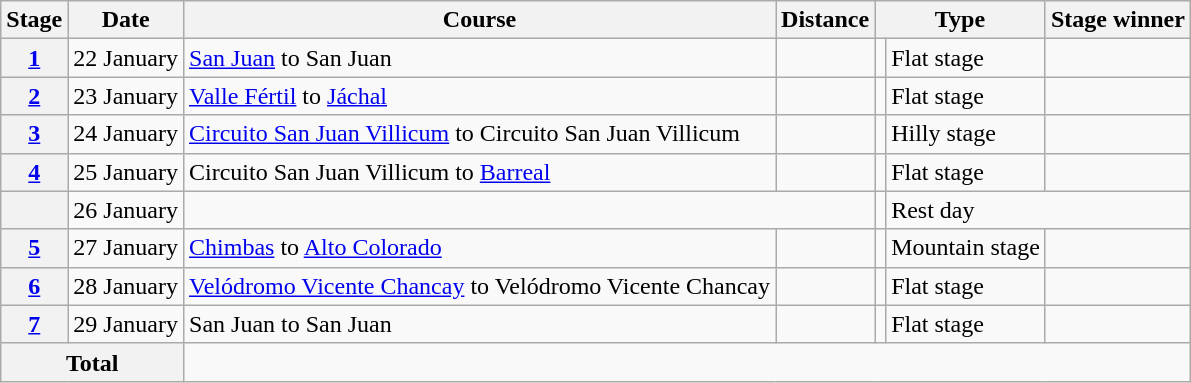<table class="wikitable">
<tr>
<th scope="col">Stage</th>
<th scope="col">Date</th>
<th scope="col">Course</th>
<th scope="col">Distance</th>
<th scope="col" colspan="2">Type</th>
<th scope="col">Stage winner</th>
</tr>
<tr>
<th scope="row"><a href='#'>1</a></th>
<td style="text-align:center;">22 January</td>
<td><a href='#'>San Juan</a> to San Juan</td>
<td style="text-align:center;"></td>
<td></td>
<td>Flat stage</td>
<td></td>
</tr>
<tr>
<th scope="row"><a href='#'>2</a></th>
<td style="text-align:center;">23 January</td>
<td><a href='#'>Valle Fértil</a> to <a href='#'>Jáchal</a></td>
<td style="text-align:center;"></td>
<td></td>
<td>Flat stage</td>
<td></td>
</tr>
<tr>
<th scope="row"><a href='#'>3</a></th>
<td style="text-align:center;">24 January</td>
<td><a href='#'>Circuito San Juan Villicum</a> to Circuito San Juan Villicum</td>
<td style="text-align:center;"></td>
<td></td>
<td>Hilly stage</td>
<td></td>
</tr>
<tr>
<th scope="row"><a href='#'>4</a></th>
<td style="text-align:center;">25 January</td>
<td>Circuito San Juan Villicum to <a href='#'>Barreal</a></td>
<td style="text-align:center;"></td>
<td></td>
<td>Flat stage</td>
<td></td>
</tr>
<tr>
<th scope="row"></th>
<td style="text-align:center;">26 January</td>
<td colspan="2"></td>
<td></td>
<td colspan="3">Rest day</td>
</tr>
<tr>
<th scope="row"><a href='#'>5</a></th>
<td style="text-align:center;">27 January</td>
<td><a href='#'>Chimbas</a> to <a href='#'>Alto Colorado</a></td>
<td style="text-align:center;"></td>
<td></td>
<td>Mountain stage</td>
<td></td>
</tr>
<tr>
<th scope="row"><a href='#'>6</a></th>
<td style="text-align:center;">28 January</td>
<td><a href='#'>Velódromo Vicente Chancay</a> to Velódromo Vicente Chancay</td>
<td style="text-align:center;"></td>
<td></td>
<td>Flat stage</td>
<td></td>
</tr>
<tr>
<th scope="row"><a href='#'>7</a></th>
<td style="text-align:center;">29 January</td>
<td>San Juan to San Juan</td>
<td style="text-align:center;"></td>
<td></td>
<td>Flat stage</td>
<td></td>
</tr>
<tr>
<th colspan="2">Total</th>
<td colspan="5" style="text-align:center;"></td>
</tr>
</table>
